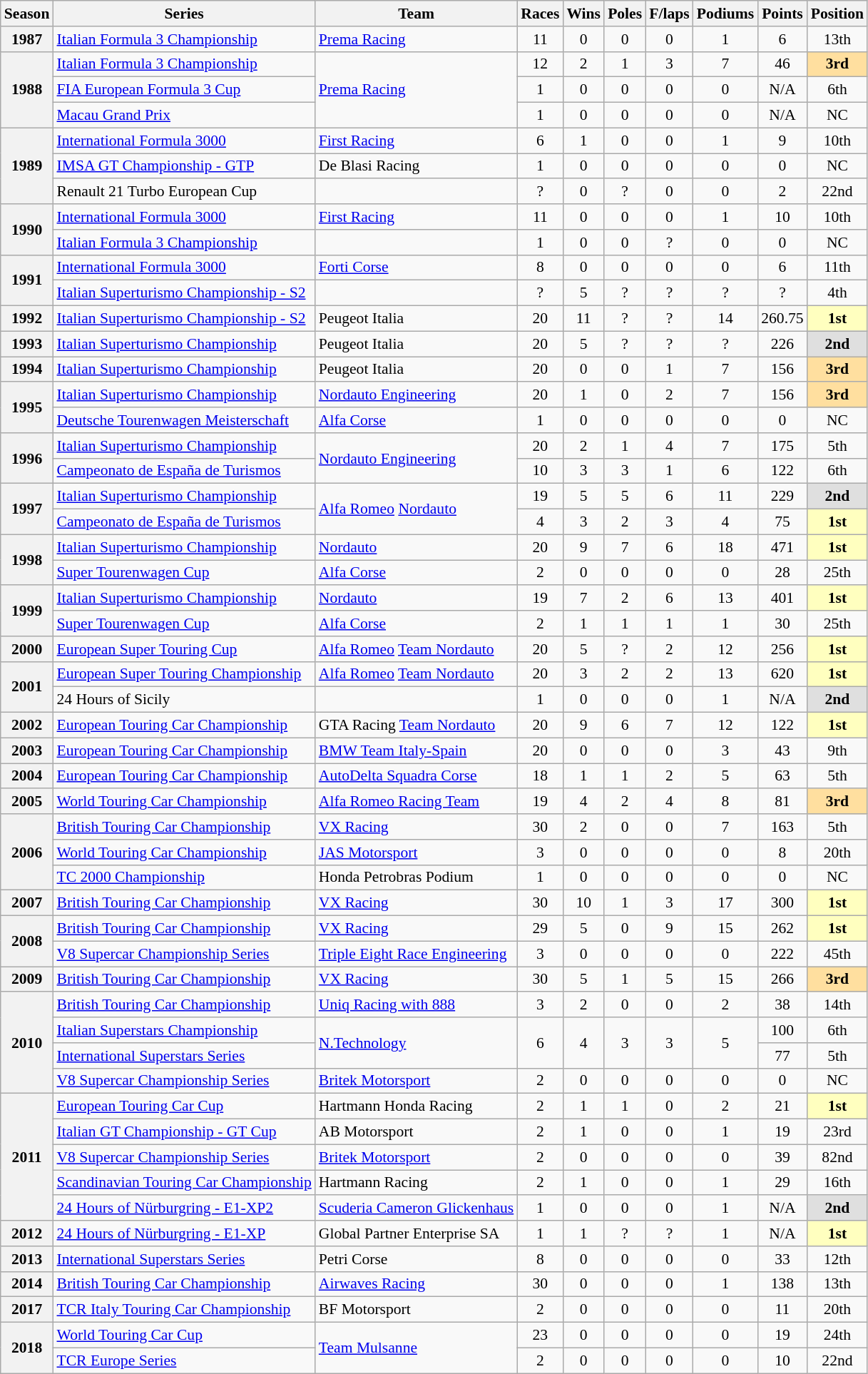<table class="wikitable" style="font-size: 90%; text-align:center">
<tr>
<th>Season</th>
<th>Series</th>
<th>Team</th>
<th>Races</th>
<th>Wins</th>
<th>Poles</th>
<th>F/laps</th>
<th>Podiums</th>
<th>Points</th>
<th>Position</th>
</tr>
<tr>
<th>1987</th>
<td align=left><a href='#'>Italian Formula 3 Championship</a></td>
<td align=left><a href='#'>Prema Racing</a></td>
<td>11</td>
<td>0</td>
<td>0</td>
<td>0</td>
<td>1</td>
<td>6</td>
<td>13th</td>
</tr>
<tr>
<th rowspan=3>1988</th>
<td align=left><a href='#'>Italian Formula 3 Championship</a></td>
<td rowspan=3 align=left><a href='#'>Prema Racing</a></td>
<td>12</td>
<td>2</td>
<td>1</td>
<td>3</td>
<td>7</td>
<td>46</td>
<td style="background:#FFDF9F;"><strong>3rd</strong></td>
</tr>
<tr>
<td align=left><a href='#'>FIA European Formula 3 Cup</a></td>
<td>1</td>
<td>0</td>
<td>0</td>
<td>0</td>
<td>0</td>
<td>N/A</td>
<td>6th</td>
</tr>
<tr>
<td align=left><a href='#'>Macau Grand Prix</a></td>
<td>1</td>
<td>0</td>
<td>0</td>
<td>0</td>
<td>0</td>
<td>N/A</td>
<td>NC</td>
</tr>
<tr>
<th rowspan=3>1989</th>
<td align=left><a href='#'>International Formula 3000</a></td>
<td align=left><a href='#'>First Racing</a></td>
<td>6</td>
<td>1</td>
<td>0</td>
<td>0</td>
<td>1</td>
<td>9</td>
<td>10th</td>
</tr>
<tr>
<td align=left><a href='#'>IMSA GT Championship - GTP</a></td>
<td align=left>De Blasi Racing</td>
<td>1</td>
<td>0</td>
<td>0</td>
<td>0</td>
<td>0</td>
<td>0</td>
<td>NC</td>
</tr>
<tr>
<td align=left>Renault 21 Turbo European Cup</td>
<td align=left></td>
<td>?</td>
<td>0</td>
<td>?</td>
<td>0</td>
<td>0</td>
<td>2</td>
<td>22nd</td>
</tr>
<tr>
<th rowspan=2>1990</th>
<td align=left><a href='#'>International Formula 3000</a></td>
<td align=left><a href='#'>First Racing</a></td>
<td>11</td>
<td>0</td>
<td>0</td>
<td>0</td>
<td>1</td>
<td>10</td>
<td>10th</td>
</tr>
<tr>
<td align=left><a href='#'>Italian Formula 3 Championship</a></td>
<td align=left></td>
<td>1</td>
<td>0</td>
<td>0</td>
<td>?</td>
<td>0</td>
<td>0</td>
<td>NC</td>
</tr>
<tr>
<th rowspan=2>1991</th>
<td align=left><a href='#'>International Formula 3000</a></td>
<td align=left><a href='#'>Forti Corse</a></td>
<td>8</td>
<td>0</td>
<td>0</td>
<td>0</td>
<td>0</td>
<td>6</td>
<td>11th</td>
</tr>
<tr>
<td align=left><a href='#'>Italian Superturismo Championship - S2</a></td>
<td align=left></td>
<td>?</td>
<td>5</td>
<td>?</td>
<td>?</td>
<td>?</td>
<td>?</td>
<td>4th</td>
</tr>
<tr>
<th>1992</th>
<td align=left><a href='#'>Italian Superturismo Championship - S2</a></td>
<td align=left>Peugeot Italia</td>
<td>20</td>
<td>11</td>
<td>?</td>
<td>?</td>
<td>14</td>
<td>260.75</td>
<td style="background:#ffffbf;"><strong>1st</strong></td>
</tr>
<tr>
<th>1993</th>
<td align=left><a href='#'>Italian Superturismo Championship</a></td>
<td align=left>Peugeot Italia</td>
<td>20</td>
<td>5</td>
<td>?</td>
<td>?</td>
<td>?</td>
<td>226</td>
<td style="background:#DFDFDF;"><strong>2nd</strong></td>
</tr>
<tr>
<th>1994</th>
<td align=left><a href='#'>Italian Superturismo Championship</a></td>
<td align=left>Peugeot Italia</td>
<td>20</td>
<td>0</td>
<td>0</td>
<td>1</td>
<td>7</td>
<td>156</td>
<td style="background:#FFDF9F;"><strong>3rd</strong></td>
</tr>
<tr>
<th rowspan=2>1995</th>
<td align=left><a href='#'>Italian Superturismo Championship</a></td>
<td align=left><a href='#'>Nordauto Engineering</a></td>
<td>20</td>
<td>1</td>
<td>0</td>
<td>2</td>
<td>7</td>
<td>156</td>
<td style="background:#FFDF9F;"><strong>3rd</strong></td>
</tr>
<tr>
<td align=left><a href='#'>Deutsche Tourenwagen Meisterschaft</a></td>
<td align=left><a href='#'>Alfa Corse</a></td>
<td>1</td>
<td>0</td>
<td>0</td>
<td>0</td>
<td>0</td>
<td>0</td>
<td>NC</td>
</tr>
<tr>
<th rowspan=2>1996</th>
<td align=left><a href='#'>Italian Superturismo Championship</a></td>
<td align=left rowspan=2><a href='#'>Nordauto Engineering</a></td>
<td>20</td>
<td>2</td>
<td>1</td>
<td>4</td>
<td>7</td>
<td>175</td>
<td>5th</td>
</tr>
<tr>
<td align=left><a href='#'>Campeonato de España de Turismos</a></td>
<td>10</td>
<td>3</td>
<td>3</td>
<td>1</td>
<td>6</td>
<td>122</td>
<td>6th</td>
</tr>
<tr>
<th rowspan=2>1997</th>
<td align=left><a href='#'>Italian Superturismo Championship</a></td>
<td align=left rowspan=2><a href='#'>Alfa Romeo</a> <a href='#'>Nordauto</a></td>
<td>19</td>
<td>5</td>
<td>5</td>
<td>6</td>
<td>11</td>
<td>229</td>
<td style="background:#DFDFDF;"><strong>2nd</strong></td>
</tr>
<tr>
<td align=left><a href='#'>Campeonato de España de Turismos</a></td>
<td>4</td>
<td>3</td>
<td>2</td>
<td>3</td>
<td>4</td>
<td>75</td>
<td style="background:#ffffbf;"><strong>1st</strong></td>
</tr>
<tr>
<th rowspan=2>1998</th>
<td align=left><a href='#'>Italian Superturismo Championship</a></td>
<td align=left><a href='#'>Nordauto</a></td>
<td>20</td>
<td>9</td>
<td>7</td>
<td>6</td>
<td>18</td>
<td>471</td>
<td style="background:#ffffbf;"><strong>1st</strong></td>
</tr>
<tr>
<td align=left><a href='#'>Super Tourenwagen Cup</a></td>
<td align=left><a href='#'>Alfa Corse</a></td>
<td>2</td>
<td>0</td>
<td>0</td>
<td>0</td>
<td>0</td>
<td>28</td>
<td>25th</td>
</tr>
<tr>
<th rowspan=2>1999</th>
<td align=left><a href='#'>Italian Superturismo Championship</a></td>
<td align=left><a href='#'>Nordauto</a></td>
<td>19</td>
<td>7</td>
<td>2</td>
<td>6</td>
<td>13</td>
<td>401</td>
<td style="background:#ffffbf;"><strong>1st</strong></td>
</tr>
<tr>
<td align=left><a href='#'>Super Tourenwagen Cup</a></td>
<td align=left><a href='#'>Alfa Corse</a></td>
<td>2</td>
<td>1</td>
<td>1</td>
<td>1</td>
<td>1</td>
<td>30</td>
<td>25th</td>
</tr>
<tr>
<th>2000</th>
<td align=left><a href='#'>European Super Touring Cup</a></td>
<td align=left><a href='#'>Alfa Romeo</a> <a href='#'>Team Nordauto</a></td>
<td>20</td>
<td>5</td>
<td>?</td>
<td>2</td>
<td>12</td>
<td>256</td>
<td style="background:#ffffbf;"><strong>1st</strong></td>
</tr>
<tr>
<th rowspan=2>2001</th>
<td align=left><a href='#'>European Super Touring Championship</a></td>
<td align=left><a href='#'>Alfa Romeo</a> <a href='#'>Team Nordauto</a></td>
<td>20</td>
<td>3</td>
<td>2</td>
<td>2</td>
<td>13</td>
<td>620</td>
<td style="background:#ffffbf;"><strong>1st</strong></td>
</tr>
<tr>
<td align=left>24 Hours of Sicily</td>
<td align=left></td>
<td>1</td>
<td>0</td>
<td>0</td>
<td>0</td>
<td>1</td>
<td>N/A</td>
<td style="background:#DFDFDF;"><strong>2nd</strong></td>
</tr>
<tr>
<th>2002</th>
<td align=left><a href='#'>European Touring Car Championship</a></td>
<td align=left>GTA Racing <a href='#'>Team Nordauto</a></td>
<td>20</td>
<td>9</td>
<td>6</td>
<td>7</td>
<td>12</td>
<td>122</td>
<td style="background:#ffffbf;"><strong>1st</strong></td>
</tr>
<tr>
<th>2003</th>
<td align=left><a href='#'>European Touring Car Championship</a></td>
<td align=left><a href='#'>BMW Team Italy-Spain</a></td>
<td>20</td>
<td>0</td>
<td>0</td>
<td>0</td>
<td>3</td>
<td>43</td>
<td>9th</td>
</tr>
<tr>
<th>2004</th>
<td align=left><a href='#'>European Touring Car Championship</a></td>
<td align=left><a href='#'>AutoDelta Squadra Corse</a></td>
<td>18</td>
<td>1</td>
<td>1</td>
<td>2</td>
<td>5</td>
<td>63</td>
<td>5th</td>
</tr>
<tr>
<th>2005</th>
<td align=left><a href='#'>World Touring Car Championship</a></td>
<td align=left><a href='#'>Alfa Romeo Racing Team</a></td>
<td>19</td>
<td>4</td>
<td>2</td>
<td>4</td>
<td>8</td>
<td>81</td>
<td style="background:#FFDF9F;"><strong>3rd</strong></td>
</tr>
<tr>
<th rowspan=3>2006</th>
<td align=left><a href='#'>British Touring Car Championship</a></td>
<td align=left><a href='#'>VX Racing</a></td>
<td>30</td>
<td>2</td>
<td>0</td>
<td>0</td>
<td>7</td>
<td>163</td>
<td>5th</td>
</tr>
<tr>
<td align=left><a href='#'>World Touring Car Championship</a></td>
<td align=left><a href='#'>JAS Motorsport</a></td>
<td>3</td>
<td>0</td>
<td>0</td>
<td>0</td>
<td>0</td>
<td>8</td>
<td>20th</td>
</tr>
<tr>
<td align=left><a href='#'>TC 2000 Championship</a></td>
<td align=left>Honda Petrobras Podium</td>
<td>1</td>
<td>0</td>
<td>0</td>
<td>0</td>
<td>0</td>
<td>0</td>
<td>NC</td>
</tr>
<tr>
<th>2007</th>
<td align=left><a href='#'>British Touring Car Championship</a></td>
<td align=left><a href='#'>VX Racing</a></td>
<td>30</td>
<td>10</td>
<td>1</td>
<td>3</td>
<td>17</td>
<td>300</td>
<td style="background:#ffffbf;"><strong>1st</strong></td>
</tr>
<tr>
<th rowspan=2>2008</th>
<td align=left><a href='#'>British Touring Car Championship</a></td>
<td align=left><a href='#'>VX Racing</a></td>
<td>29</td>
<td>5</td>
<td>0</td>
<td>9</td>
<td>15</td>
<td>262</td>
<td style="background:#ffffbf;"><strong>1st</strong></td>
</tr>
<tr>
<td align=left><a href='#'>V8 Supercar Championship Series</a></td>
<td align=left><a href='#'>Triple Eight Race Engineering</a></td>
<td>3</td>
<td>0</td>
<td>0</td>
<td>0</td>
<td>0</td>
<td>222</td>
<td>45th</td>
</tr>
<tr>
<th>2009</th>
<td align=left><a href='#'>British Touring Car Championship</a></td>
<td align=left><a href='#'>VX Racing</a></td>
<td>30</td>
<td>5</td>
<td>1</td>
<td>5</td>
<td>15</td>
<td>266</td>
<td style="background:#FFDF9F;"><strong>3rd</strong></td>
</tr>
<tr>
<th rowspan=4>2010</th>
<td align=left><a href='#'>British Touring Car Championship</a></td>
<td align=left><a href='#'>Uniq Racing with 888</a></td>
<td>3</td>
<td>2</td>
<td>0</td>
<td>0</td>
<td>2</td>
<td>38</td>
<td>14th</td>
</tr>
<tr>
<td align=left><a href='#'>Italian Superstars Championship</a></td>
<td align=left rowspan=2><a href='#'>N.Technology</a></td>
<td rowspan=2>6</td>
<td rowspan=2>4</td>
<td rowspan=2>3</td>
<td rowspan=2>3</td>
<td rowspan=2>5</td>
<td>100</td>
<td>6th</td>
</tr>
<tr>
<td align=left><a href='#'>International Superstars Series</a></td>
<td>77</td>
<td>5th</td>
</tr>
<tr>
<td align=left><a href='#'>V8 Supercar Championship Series</a></td>
<td align=left><a href='#'>Britek Motorsport</a></td>
<td>2</td>
<td>0</td>
<td>0</td>
<td>0</td>
<td>0</td>
<td>0</td>
<td>NC</td>
</tr>
<tr>
<th rowspan="5">2011</th>
<td align=left><a href='#'>European Touring Car Cup</a></td>
<td align=left>Hartmann Honda Racing</td>
<td>2</td>
<td>1</td>
<td>1</td>
<td>0</td>
<td>2</td>
<td>21</td>
<td style="background:#ffffbf;"><strong>1st</strong></td>
</tr>
<tr>
<td align="left"><a href='#'>Italian GT Championship - GT Cup</a></td>
<td align="left">AB Motorsport</td>
<td>2</td>
<td>1</td>
<td>0</td>
<td>0</td>
<td>1</td>
<td>19</td>
<td>23rd</td>
</tr>
<tr>
<td align=left><a href='#'>V8 Supercar Championship Series</a></td>
<td align=left><a href='#'>Britek Motorsport</a></td>
<td>2</td>
<td>0</td>
<td>0</td>
<td>0</td>
<td>0</td>
<td>39</td>
<td>82nd</td>
</tr>
<tr>
<td align=left><a href='#'>Scandinavian Touring Car Championship</a></td>
<td align=left>Hartmann Racing</td>
<td>2</td>
<td>1</td>
<td>0</td>
<td>0</td>
<td>1</td>
<td>29</td>
<td>16th</td>
</tr>
<tr>
<td align="left"><a href='#'>24 Hours of Nürburgring - E1-XP2</a></td>
<td align="left"><a href='#'>Scuderia Cameron Glickenhaus</a></td>
<td>1</td>
<td>0</td>
<td>0</td>
<td>0</td>
<td>1</td>
<td>N/A</td>
<td style="background:#dfdfdf;"><strong>2nd</strong></td>
</tr>
<tr>
<th>2012</th>
<td align=left><a href='#'>24 Hours of Nürburgring - E1-XP</a></td>
<td align=left>Global Partner Enterprise SA</td>
<td>1</td>
<td>1</td>
<td>?</td>
<td>?</td>
<td>1</td>
<td>N/A</td>
<td style="background:#ffffbf;"><strong>1st</strong></td>
</tr>
<tr>
<th>2013</th>
<td align=left><a href='#'>International Superstars Series</a></td>
<td align=left>Petri Corse</td>
<td>8</td>
<td>0</td>
<td>0</td>
<td>0</td>
<td>0</td>
<td>33</td>
<td>12th</td>
</tr>
<tr>
<th>2014</th>
<td align=left><a href='#'>British Touring Car Championship</a></td>
<td align=left><a href='#'>Airwaves Racing</a></td>
<td>30</td>
<td>0</td>
<td>0</td>
<td>0</td>
<td>1</td>
<td>138</td>
<td>13th</td>
</tr>
<tr>
<th>2017</th>
<td align=left><a href='#'>TCR Italy Touring Car Championship</a></td>
<td align=left>BF Motorsport</td>
<td>2</td>
<td>0</td>
<td>0</td>
<td>0</td>
<td>0</td>
<td>11</td>
<td>20th</td>
</tr>
<tr>
<th rowspan=2>2018</th>
<td align=left><a href='#'>World Touring Car Cup</a></td>
<td align=left rowspan=2><a href='#'>Team Mulsanne</a></td>
<td>23</td>
<td>0</td>
<td>0</td>
<td>0</td>
<td>0</td>
<td>19</td>
<td>24th</td>
</tr>
<tr>
<td align=left><a href='#'>TCR Europe Series</a></td>
<td>2</td>
<td>0</td>
<td>0</td>
<td>0</td>
<td>0</td>
<td>10</td>
<td>22nd</td>
</tr>
</table>
